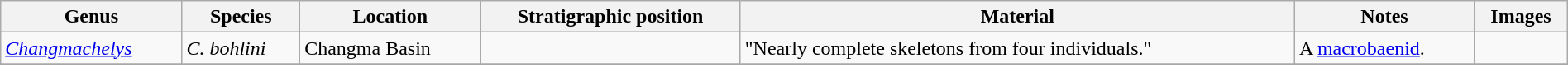<table class="wikitable" align="center" width="100%">
<tr>
<th>Genus</th>
<th>Species</th>
<th>Location</th>
<th>Stratigraphic position</th>
<th>Material</th>
<th>Notes</th>
<th>Images</th>
</tr>
<tr>
<td><em><a href='#'>Changmachelys</a></em></td>
<td><em>C. bohlini</em></td>
<td>Changma Basin</td>
<td></td>
<td>"Nearly complete skeletons from four individuals."</td>
<td>A <a href='#'>macrobaenid</a>.</td>
<td></td>
</tr>
<tr>
</tr>
</table>
